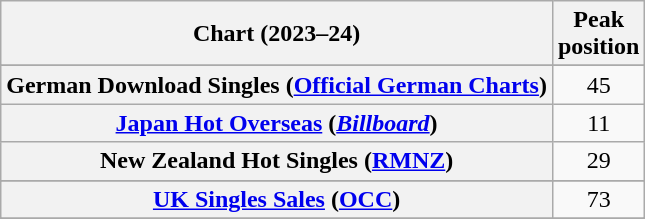<table class="wikitable sortable plainrowheaders" style="text-align:center">
<tr>
<th scope="col">Chart (2023–24)</th>
<th scope="col">Peak<br> position</th>
</tr>
<tr>
</tr>
<tr>
</tr>
<tr>
<th scope="row">German Download Singles (<a href='#'>Official German Charts</a>)</th>
<td>45</td>
</tr>
<tr>
<th scope="row"><a href='#'>Japan Hot Overseas</a> (<em><a href='#'>Billboard</a></em>)</th>
<td>11</td>
</tr>
<tr>
<th scope="row">New Zealand Hot Singles (<a href='#'>RMNZ</a>)</th>
<td>29</td>
</tr>
<tr>
</tr>
<tr>
<th scope="row"><a href='#'>UK Singles Sales</a> (<a href='#'>OCC</a>)</th>
<td>73</td>
</tr>
<tr>
</tr>
<tr>
</tr>
<tr>
</tr>
</table>
